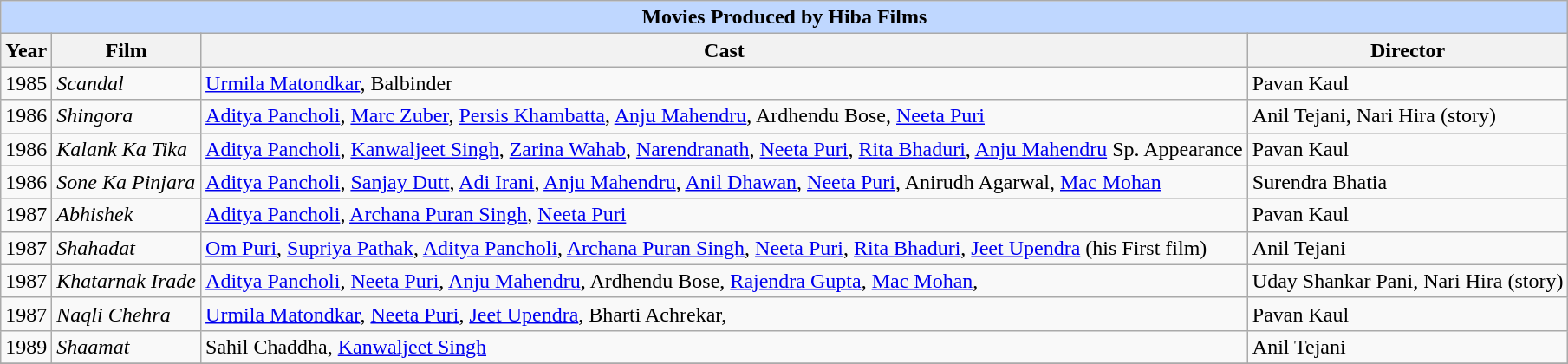<table class="wikitable">
<tr>
<th colspan="4" style="background:#bfd7ff">Movies Produced by Hiba Films</th>
</tr>
<tr>
<th>Year</th>
<th>Film</th>
<th>Cast</th>
<th>Director</th>
</tr>
<tr>
<td>1985</td>
<td><em>Scandal</em></td>
<td><a href='#'>Urmila Matondkar</a>, Balbinder</td>
<td>Pavan Kaul</td>
</tr>
<tr>
<td>1986</td>
<td><em>Shingora</em></td>
<td><a href='#'>Aditya Pancholi</a>, <a href='#'>Marc Zuber</a>, <a href='#'>Persis Khambatta</a>, <a href='#'>Anju Mahendru</a>, Ardhendu Bose, <a href='#'>Neeta Puri</a></td>
<td>Anil Tejani, Nari Hira (story)</td>
</tr>
<tr>
<td>1986</td>
<td><em>Kalank Ka Tika</em></td>
<td><a href='#'>Aditya Pancholi</a>, <a href='#'>Kanwaljeet Singh</a>, <a href='#'>Zarina Wahab</a>, <a href='#'>Narendranath</a>, <a href='#'>Neeta Puri</a>, <a href='#'>Rita Bhaduri</a>, <a href='#'>Anju Mahendru</a> Sp. Appearance</td>
<td>Pavan Kaul</td>
</tr>
<tr>
<td>1986</td>
<td><em>Sone Ka Pinjara</em></td>
<td><a href='#'>Aditya Pancholi</a>, <a href='#'>Sanjay Dutt</a>, <a href='#'>Adi Irani</a>, <a href='#'>Anju Mahendru</a>, <a href='#'>Anil Dhawan</a>, <a href='#'>Neeta Puri</a>, Anirudh Agarwal, <a href='#'>Mac Mohan</a></td>
<td>Surendra Bhatia</td>
</tr>
<tr>
<td>1987</td>
<td><em>Abhishek</em></td>
<td><a href='#'>Aditya Pancholi</a>, <a href='#'>Archana Puran Singh</a>, <a href='#'>Neeta Puri</a></td>
<td>Pavan Kaul</td>
</tr>
<tr>
<td>1987</td>
<td><em>Shahadat</em></td>
<td><a href='#'>Om Puri</a>, <a href='#'>Supriya Pathak</a>, <a href='#'>Aditya Pancholi</a>, <a href='#'>Archana Puran Singh</a>, <a href='#'>Neeta Puri</a>, <a href='#'>Rita Bhaduri</a>, <a href='#'>Jeet Upendra</a> (his First film)</td>
<td>Anil Tejani</td>
</tr>
<tr>
<td>1987</td>
<td><em>Khatarnak Irade</em></td>
<td><a href='#'>Aditya Pancholi</a>, <a href='#'>Neeta Puri</a>, <a href='#'>Anju Mahendru</a>, Ardhendu Bose, <a href='#'>Rajendra Gupta</a>, <a href='#'>Mac Mohan</a>,</td>
<td>Uday Shankar Pani, Nari Hira (story)</td>
</tr>
<tr>
<td>1987</td>
<td><em>Naqli Chehra</em></td>
<td><a href='#'>Urmila Matondkar</a>, <a href='#'>Neeta Puri</a>, <a href='#'>Jeet Upendra</a>, Bharti Achrekar,</td>
<td>Pavan Kaul</td>
</tr>
<tr>
<td>1989</td>
<td><em>Shaamat</em></td>
<td>Sahil Chaddha, <a href='#'>Kanwaljeet Singh</a></td>
<td>Anil Tejani</td>
</tr>
<tr>
</tr>
</table>
